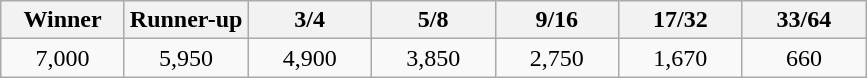<table class="wikitable" style="text-align:center">
<tr>
<th width="75">Winner</th>
<th width="75">Runner-up</th>
<th width="75">3/4</th>
<th width="75">5/8</th>
<th width="75">9/16</th>
<th width="75">17/32</th>
<th width="75">33/64</th>
</tr>
<tr>
<td>7,000</td>
<td>5,950</td>
<td>4,900</td>
<td>3,850</td>
<td>2,750</td>
<td>1,670</td>
<td>660</td>
</tr>
</table>
